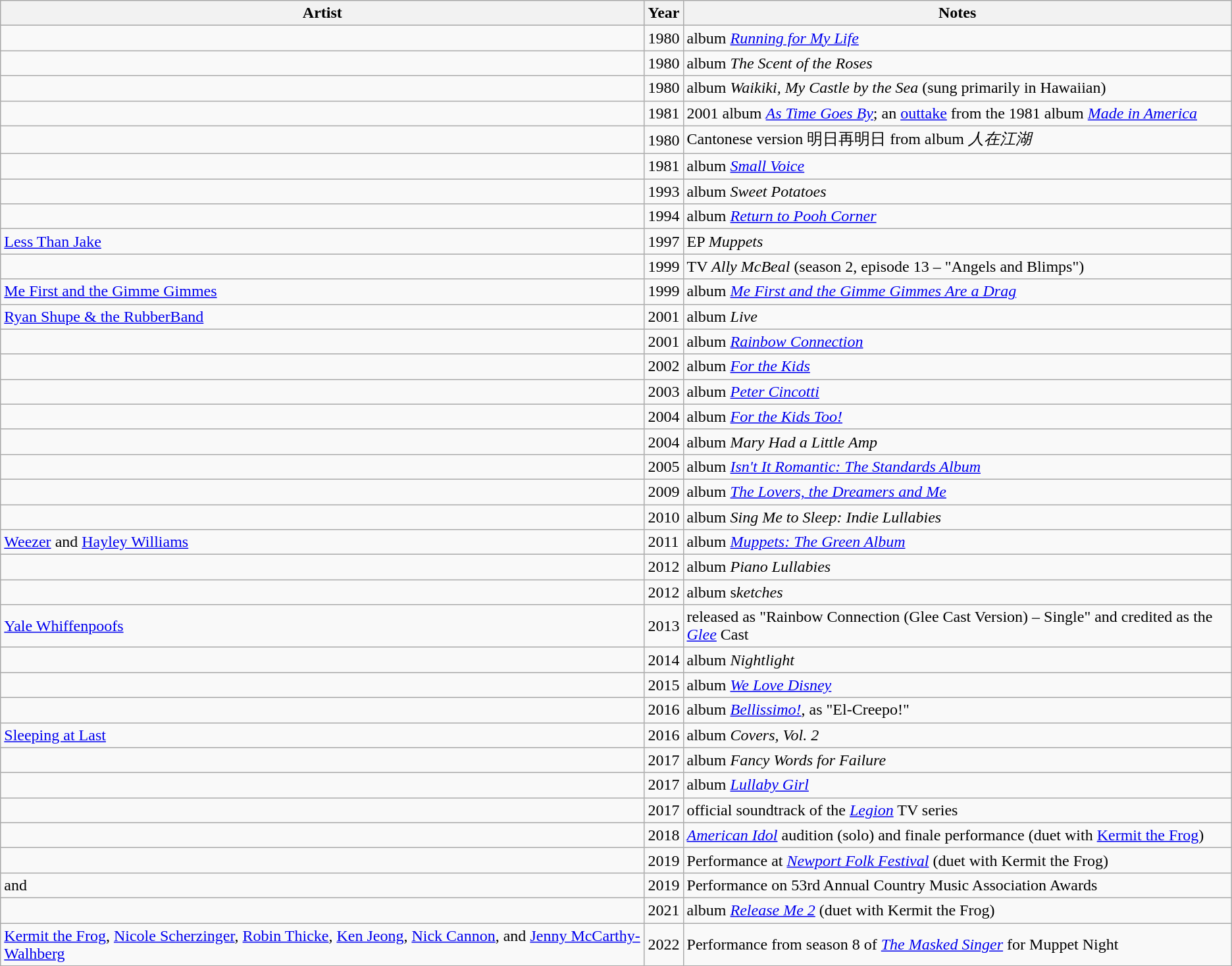<table class="wikitable sortable">
<tr>
<th scope="col">Artist</th>
<th scope="col">Year</th>
<th scope="col" class="unsortable">Notes</th>
</tr>
<tr>
<td></td>
<td>1980</td>
<td>album <em><a href='#'>Running for My Life</a></em></td>
</tr>
<tr>
<td></td>
<td>1980</td>
<td>album <em>The Scent of the Roses</em></td>
</tr>
<tr>
<td></td>
<td>1980</td>
<td>album <em>Waikiki, My Castle by the Sea</em> (sung primarily in Hawaiian)</td>
</tr>
<tr>
<td></td>
<td>1981</td>
<td>2001 album <em><a href='#'>As Time Goes By</a></em>; an <a href='#'>outtake</a> from the 1981 album <em><a href='#'>Made in America</a></em></td>
</tr>
<tr>
<td></td>
<td>1980</td>
<td>Cantonese version 明日再明日 from album <em>人在江湖</em></td>
</tr>
<tr>
<td></td>
<td>1981</td>
<td>album <em><a href='#'>Small Voice</a></em></td>
</tr>
<tr>
<td></td>
<td>1993</td>
<td>album <em>Sweet Potatoes</em></td>
</tr>
<tr>
<td></td>
<td>1994</td>
<td>album <em><a href='#'>Return to Pooh Corner</a></em></td>
</tr>
<tr>
<td><a href='#'>Less Than Jake</a></td>
<td>1997</td>
<td>EP <em>Muppets</em></td>
</tr>
<tr>
<td></td>
<td>1999</td>
<td>TV <em>Ally McBeal</em> (season 2, episode 13 – "Angels and Blimps")</td>
</tr>
<tr>
<td><a href='#'>Me First and the Gimme Gimmes</a></td>
<td>1999</td>
<td>album <em><a href='#'>Me First and the Gimme Gimmes Are a Drag</a></em></td>
</tr>
<tr>
<td><a href='#'>Ryan Shupe & the RubberBand</a></td>
<td>2001</td>
<td>album <em>Live</em></td>
</tr>
<tr>
<td></td>
<td>2001</td>
<td>album <em><a href='#'>Rainbow Connection</a></em></td>
</tr>
<tr>
<td></td>
<td>2002</td>
<td>album <em><a href='#'>For the Kids</a></em></td>
</tr>
<tr>
<td></td>
<td>2003</td>
<td>album <em><a href='#'>Peter Cincotti</a></em></td>
</tr>
<tr>
<td></td>
<td>2004</td>
<td>album <em><a href='#'>For the Kids Too!</a></em></td>
</tr>
<tr>
<td></td>
<td>2004</td>
<td>album <em>Mary Had a Little Amp</em></td>
</tr>
<tr>
<td></td>
<td>2005</td>
<td>album <em><a href='#'>Isn't It Romantic: The Standards Album</a></em></td>
</tr>
<tr>
<td></td>
<td>2009</td>
<td>album <em><a href='#'>The Lovers, the Dreamers and Me</a></em></td>
</tr>
<tr>
<td></td>
<td>2010</td>
<td>album <em>Sing Me to Sleep: Indie Lullabies</em></td>
</tr>
<tr>
<td><a href='#'>Weezer</a> and <a href='#'>Hayley Williams</a></td>
<td>2011</td>
<td>album <em><a href='#'>Muppets: The Green Album</a></em></td>
</tr>
<tr>
<td></td>
<td>2012</td>
<td>album <em>Piano Lullabies</em></td>
</tr>
<tr>
<td></td>
<td>2012</td>
<td>album s<em>ketches</em></td>
</tr>
<tr>
<td><a href='#'>Yale Whiffenpoofs</a></td>
<td>2013</td>
<td>released as "Rainbow Connection (Glee Cast Version) – Single" and credited as the <em><a href='#'>Glee</a></em> Cast</td>
</tr>
<tr>
<td></td>
<td>2014</td>
<td>album <em>Nightlight</em></td>
</tr>
<tr>
<td></td>
<td>2015</td>
<td>album <em><a href='#'>We Love Disney</a></em></td>
</tr>
<tr>
<td></td>
<td>2016</td>
<td>album <em><a href='#'>Bellissimo!</a></em>, as "El-Creepo!"</td>
</tr>
<tr>
<td><a href='#'>Sleeping at Last</a></td>
<td>2016</td>
<td>album <em>Covers, Vol. 2</em></td>
</tr>
<tr>
<td></td>
<td>2017</td>
<td>album <em>Fancy Words for Failure</em></td>
</tr>
<tr>
<td></td>
<td>2017</td>
<td>album <em><a href='#'>Lullaby Girl</a></em></td>
</tr>
<tr>
<td></td>
<td>2017</td>
<td>official soundtrack of the <em><a href='#'>Legion</a></em> TV series</td>
</tr>
<tr>
<td></td>
<td>2018</td>
<td><em><a href='#'>American Idol</a></em> audition (solo) and finale performance (duet with <a href='#'>Kermit the Frog</a>)</td>
</tr>
<tr>
<td></td>
<td>2019</td>
<td>Performance at <em><a href='#'>Newport Folk Festival</a></em> (duet with Kermit the Frog)</td>
</tr>
<tr>
<td> and </td>
<td>2019</td>
<td>Performance on 53rd Annual Country Music Association Awards</td>
</tr>
<tr>
<td></td>
<td>2021</td>
<td>album <em><a href='#'>Release Me 2</a></em> (duet with Kermit the Frog)</td>
</tr>
<tr>
<td><a href='#'>Kermit the Frog</a>, <a href='#'>Nicole Scherzinger</a>, <a href='#'>Robin Thicke</a>, <a href='#'>Ken Jeong</a>, <a href='#'>Nick Cannon</a>, and <a href='#'>Jenny McCarthy-Walhberg</a></td>
<td>2022</td>
<td>Performance from season 8 of <em><a href='#'>The Masked Singer</a></em> for Muppet Night</td>
</tr>
</table>
